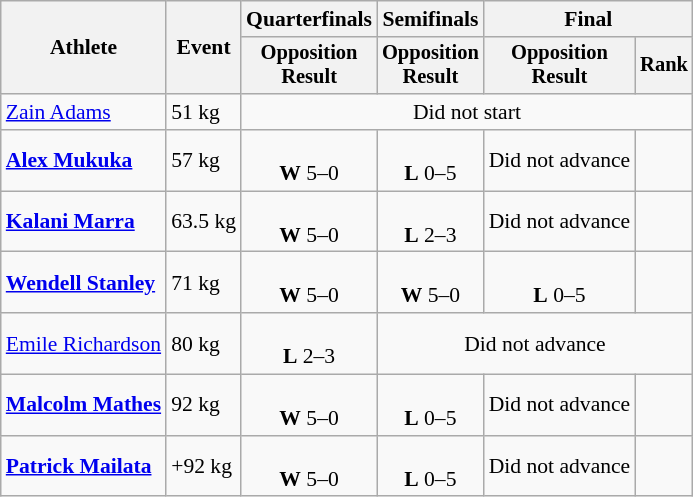<table class="wikitable" style="font-size:90%;">
<tr>
<th rowspan=2>Athlete</th>
<th rowspan=2>Event</th>
<th>Quarterfinals</th>
<th>Semifinals</th>
<th colspan=2>Final</th>
</tr>
<tr style="font-size:95%">
<th>Opposition<br>Result</th>
<th>Opposition<br>Result</th>
<th>Opposition<br>Result</th>
<th>Rank</th>
</tr>
<tr align=center>
<td align=left><a href='#'>Zain Adams</a></td>
<td align=left>51 kg</td>
<td colspan=4>Did not start</td>
</tr>
<tr align=center>
<td align=left><strong><a href='#'>Alex Mukuka</a></strong></td>
<td align=left>57 kg</td>
<td><br> <strong>W</strong> 5–0</td>
<td><br> <strong>L</strong> 0–5</td>
<td>Did not advance</td>
<td></td>
</tr>
<tr align=center>
<td align=left><strong><a href='#'>Kalani Marra</a></strong></td>
<td align=left>63.5 kg</td>
<td><br> <strong>W</strong> 5–0</td>
<td><br> <strong>L</strong> 2–3</td>
<td>Did not advance</td>
<td></td>
</tr>
<tr align=center>
<td align=left><strong><a href='#'>Wendell Stanley</a></strong></td>
<td align=left>71 kg</td>
<td><br> <strong>W</strong> 5–0</td>
<td><br> <strong>W</strong> 5–0</td>
<td><br> <strong>L</strong> 0–5</td>
<td></td>
</tr>
<tr align=center>
<td align=left><a href='#'>Emile Richardson</a></td>
<td align=left>80 kg</td>
<td><br> <strong>L</strong> 2–3</td>
<td colspan=3>Did not advance</td>
</tr>
<tr align=center>
<td align=left><strong><a href='#'>Malcolm Mathes</a></strong></td>
<td align=left>92 kg</td>
<td><br> <strong>W</strong> 5–0</td>
<td><br> <strong>L</strong> 0–5</td>
<td>Did not advance</td>
<td></td>
</tr>
<tr align=center>
<td align=left><strong><a href='#'>Patrick Mailata</a></strong></td>
<td align=left>+92 kg</td>
<td><br> <strong>W</strong> 5–0</td>
<td><br> <strong>L</strong> 0–5</td>
<td>Did not advance</td>
<td></td>
</tr>
</table>
